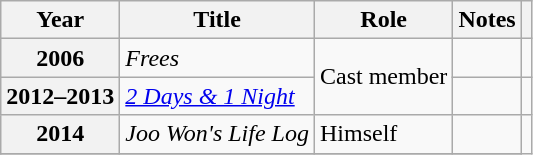<table class="wikitable plainrowheaders sortable">
<tr>
<th scope="col">Year</th>
<th scope="col">Title</th>
<th scope="col">Role</th>
<th scope="col" class="unsortable">Notes</th>
<th scope="col" class="unsortable"></th>
</tr>
<tr>
<th scope="row">2006</th>
<td><em>Frees</em></td>
<td rowspan="2">Cast member</td>
<td></td>
<td style="text-align:center"></td>
</tr>
<tr>
<th scope="row">2012–2013</th>
<td><em><a href='#'>2 Days & 1 Night</a></em></td>
<td></td>
<td style="text-align:center"></td>
</tr>
<tr>
<th scope="row">2014</th>
<td><em>Joo Won's Life Log</em></td>
<td>Himself</td>
<td></td>
</tr>
<tr>
</tr>
</table>
